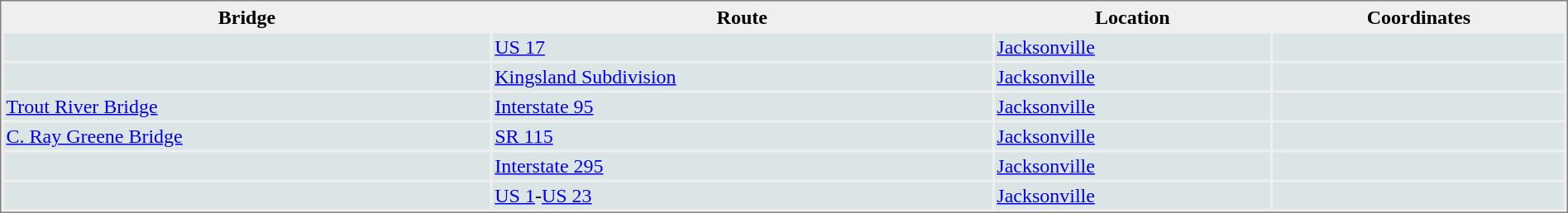<table style="border-style:solid;border-width:1px;border-color:#808080;background-color:#EFEFEF" cellspacing="2" cellpadding="2"  width="100%">
<tr bgcolor="#EFEFEF">
<th>Bridge</th>
<th>Route</th>
<th>Location</th>
<th>Coordinates</th>
</tr>
<tr bgcolor="#DCE5E5">
<td></td>
<td> <a href='#'>US 17</a></td>
<td><a href='#'>Jacksonville</a></td>
<td></td>
</tr>
<tr bgcolor="#DCE5E5">
<td></td>
<td> <a href='#'>Kingsland Subdivision</a></td>
<td><a href='#'>Jacksonville</a></td>
<td></td>
</tr>
<tr bgcolor="#DCE5E5">
<td><a href='#'>Trout River Bridge</a></td>
<td> <a href='#'>Interstate 95</a></td>
<td><a href='#'>Jacksonville</a></td>
<td></td>
</tr>
<tr bgcolor="#DCE5E5">
<td><a href='#'>C. Ray Greene Bridge</a></td>
<td> <a href='#'>SR 115</a></td>
<td><a href='#'>Jacksonville</a></td>
<td></td>
</tr>
<tr bgcolor="#DCE5E5">
<td></td>
<td> <a href='#'>Interstate 295</a></td>
<td><a href='#'>Jacksonville</a></td>
<td></td>
</tr>
<tr bgcolor="#DCE5E5">
<td></td>
<td>   <a href='#'>US 1</a>-<a href='#'>US 23</a></td>
<td><a href='#'>Jacksonville</a></td>
<td></td>
</tr>
</table>
